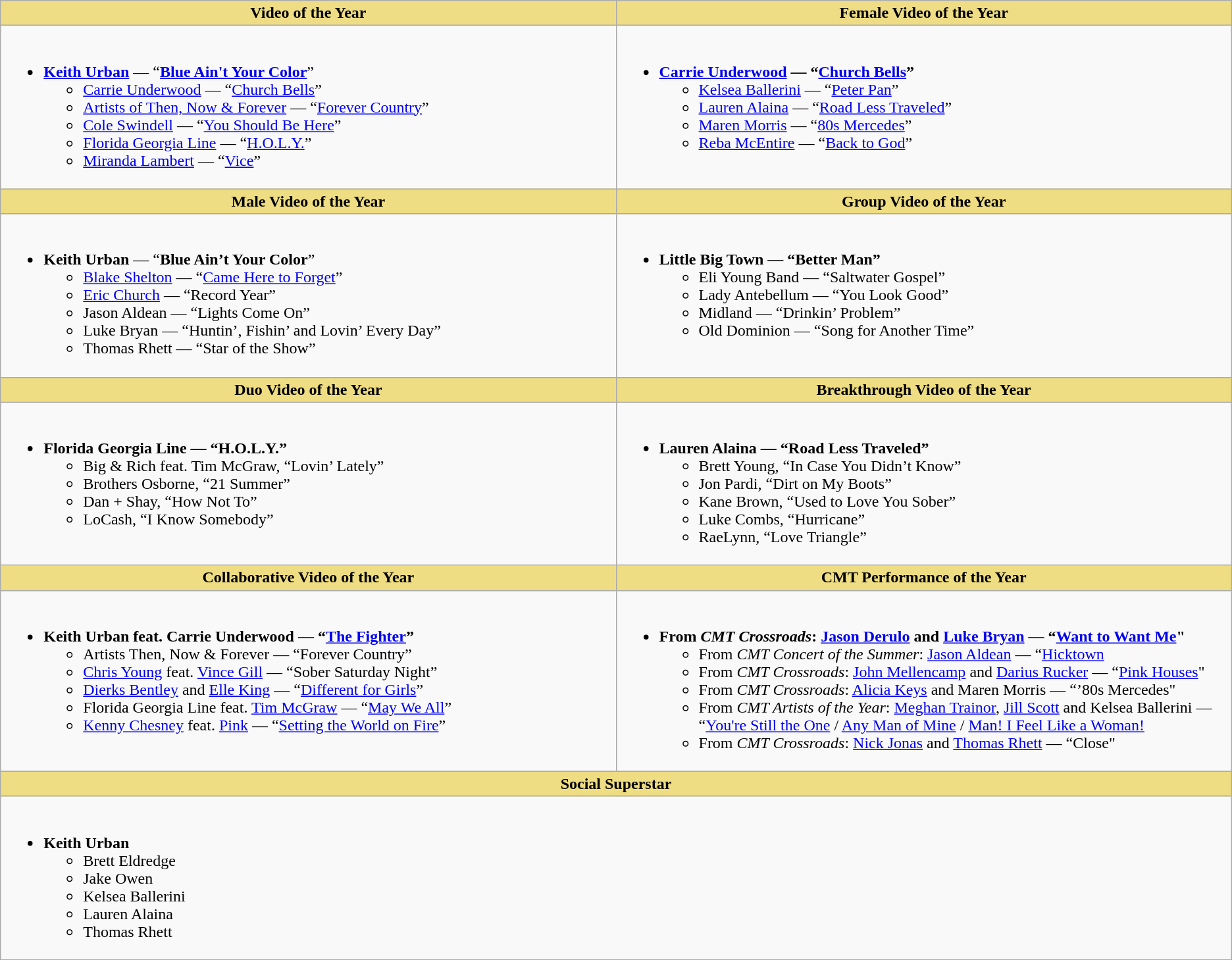<table class="wikitable">
<tr>
<th width="50%" style="background:#EEDD85;">Video of the Year</th>
<th width="50%" style="background:#EEDD85;">Female Video of the Year</th>
</tr>
<tr>
<td valign="top"><br><ul><li><strong><a href='#'>Keith Urban</a></strong> — “<strong><a href='#'>Blue Ain't Your Color</a></strong>”<ul><li><a href='#'>Carrie Underwood</a> — “<a href='#'>Church Bells</a>”</li><li><a href='#'>Artists of Then, Now & Forever</a> — “<a href='#'>Forever Country</a>”</li><li><a href='#'>Cole Swindell</a> — “<a href='#'>You Should Be Here</a>”</li><li><a href='#'>Florida Georgia Line</a> — “<a href='#'>H.O.L.Y.</a>”</li><li><a href='#'>Miranda Lambert</a> — “<a href='#'>Vice</a>”</li></ul></li></ul></td>
<td valign="top"><br><ul><li><strong><a href='#'>Carrie Underwood</a></strong>  <strong>— “<a href='#'>Church Bells</a>”</strong><ul><li><a href='#'>Kelsea Ballerini</a> — “<a href='#'>Peter Pan</a>”</li><li><a href='#'>Lauren Alaina</a> — “<a href='#'>Road Less Traveled</a>”</li><li><a href='#'>Maren Morris</a> — “<a href='#'>80s Mercedes</a>”</li><li><a href='#'>Reba McEntire</a> — “<a href='#'>Back to God</a>”</li></ul></li></ul></td>
</tr>
<tr>
<th style="background:#EEDD82; width=50%">Male Video of the Year</th>
<th style="background:#EEDD82; width=50%">Group Video of the Year</th>
</tr>
<tr>
<td valign="top"><br><ul><li><strong>Keith Urban</strong> — “<strong>Blue Ain’t Your Color</strong>”<ul><li><a href='#'>Blake Shelton</a> — “<a href='#'>Came Here to Forget</a>”</li><li><a href='#'>Eric Church</a> — “Record Year”</li><li>Jason Aldean — “Lights Come On”</li><li>Luke Bryan — “Huntin’, Fishin’ and Lovin’ Every Day”</li><li>Thomas Rhett — “Star of the Show”</li></ul></li></ul></td>
<td valign="top"><br><ul><li><strong>Little Big Town — “Better Man”</strong><ul><li>Eli Young Band — “Saltwater Gospel”</li><li>Lady Antebellum — “You Look Good”</li><li>Midland — “Drinkin’ Problem”</li><li>Old Dominion — “Song for Another Time”</li></ul></li></ul></td>
</tr>
<tr>
<th style="background:#EEDD82; width=50%">Duo Video of the Year</th>
<th style="background:#EEDD82; width=50%">Breakthrough Video of the Year</th>
</tr>
<tr>
<td valign="top"><br><ul><li><strong>Florida Georgia Line — “H.O.L.Y.”</strong><ul><li>Big & Rich feat. Tim McGraw, “Lovin’ Lately”</li><li>Brothers Osborne, “21 Summer”</li><li>Dan + Shay, “How Not To”</li><li>LoCash, “I Know Somebody”</li></ul></li></ul></td>
<td valign="top"><br><ul><li><strong>Lauren Alaina  —  “Road Less Traveled”</strong><ul><li>Brett Young, “In Case You Didn’t Know”</li><li>Jon Pardi, “Dirt on My Boots”</li><li>Kane Brown, “Used to Love You Sober”</li><li>Luke Combs, “Hurricane”</li><li>RaeLynn, “Love Triangle”</li></ul></li></ul></td>
</tr>
<tr>
<th style="background:#EEDD82; width=50%">Collaborative Video of the Year</th>
<th style="background:#EEDD82; width=50%">CMT Performance of the Year</th>
</tr>
<tr>
<td valign="top"><br><ul><li><strong>Keith Urban feat. Carrie Underwood — “<a href='#'>The Fighter</a>”</strong><ul><li>Artists Then, Now & Forever — “Forever Country”</li><li><a href='#'>Chris Young</a> feat. <a href='#'>Vince Gill</a> — “Sober Saturday Night”</li><li><a href='#'>Dierks Bentley</a> and <a href='#'>Elle King</a> — “<a href='#'>Different for Girls</a>”</li><li>Florida Georgia Line feat. <a href='#'>Tim McGraw</a> — “<a href='#'>May We All</a>”</li><li><a href='#'>Kenny Chesney</a> feat. <a href='#'>Pink</a> — “<a href='#'>Setting the World on Fire</a>”</li></ul></li></ul></td>
<td valign="top"><br><ul><li><strong>From <em>CMT Crossroads</em>:</strong> <strong><a href='#'>Jason Derulo</a></strong> <strong>and <a href='#'>Luke Bryan</a> — “<a href='#'>Want to Want Me</a>"</strong><ul><li>From <em>CMT Concert of the Summer</em>: <a href='#'>Jason Aldean</a> — “<a href='#'>Hicktown</a></li><li>From <em>CMT Crossroads</em>: <a href='#'>John Mellencamp</a> and <a href='#'>Darius Rucker</a> — “<a href='#'>Pink Houses</a>"</li><li>From <em>CMT Crossroads</em>: <a href='#'>Alicia Keys</a> and Maren Morris — “’80s Mercedes"</li><li>From <em>CMT Artists of the Year</em>: <a href='#'>Meghan Trainor</a>, <a href='#'>Jill Scott</a> and Kelsea Ballerini — “<a href='#'>You're Still the One</a> / <a href='#'>Any Man of Mine</a> / <a href='#'>Man! I Feel Like a Woman!</a></li><li>From <em>CMT Crossroads</em>: <a href='#'>Nick Jonas</a> and <a href='#'>Thomas Rhett</a> — “Close"</li></ul></li></ul></td>
</tr>
<tr>
<th colspan="2" style="background:#EEDD82; width=50%"><strong>Social Superstar</strong></th>
</tr>
<tr>
<td colspan="2"><br><ul><li><strong>Keith Urban</strong><ul><li>Brett Eldredge</li><li>Jake Owen</li><li>Kelsea Ballerini</li><li>Lauren Alaina</li><li>Thomas Rhett</li></ul></li></ul></td>
</tr>
</table>
